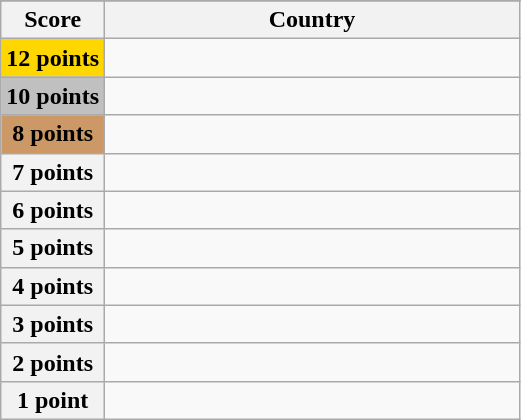<table class="wikitable">
<tr>
</tr>
<tr>
<th scope="col" width="20%">Score</th>
<th scope="col">Country</th>
</tr>
<tr>
<th scope="row" style="background:gold">12 points</th>
<td></td>
</tr>
<tr>
<th scope="row" style="background:silver">10 points</th>
<td></td>
</tr>
<tr>
<th scope="row" style="background:#CC9966">8 points</th>
<td></td>
</tr>
<tr>
<th scope="row">7 points</th>
<td></td>
</tr>
<tr>
<th scope="row">6 points</th>
<td></td>
</tr>
<tr>
<th scope="row">5 points</th>
<td></td>
</tr>
<tr>
<th scope="row">4 points</th>
<td></td>
</tr>
<tr>
<th scope="row">3 points</th>
<td></td>
</tr>
<tr>
<th scope="row">2 points</th>
<td></td>
</tr>
<tr>
<th scope="row">1 point</th>
<td></td>
</tr>
</table>
